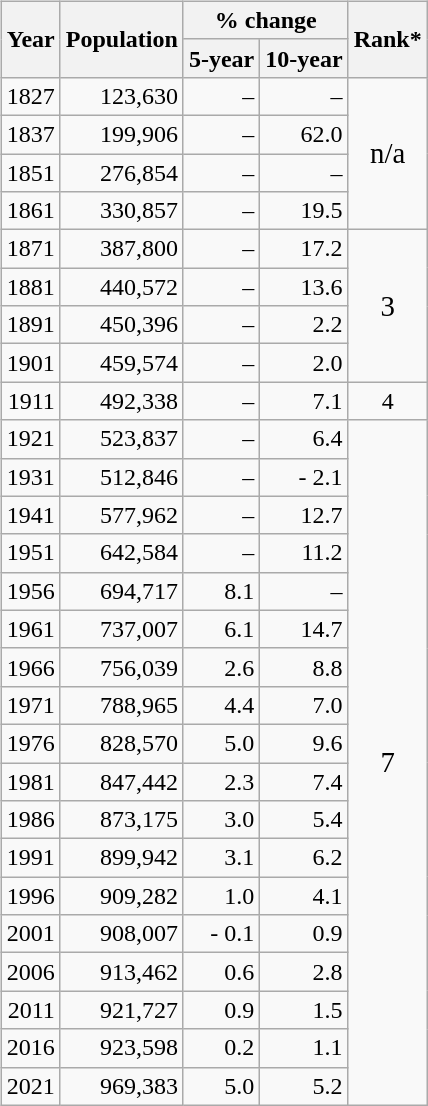<table style="background:transparent;">
<tr valign="top">
<td><br><table class="wikitable sortable" style="text-align:right;">
<tr>
<th rowspan="2">Year</th>
<th rowspan="2">Population</th>
<th colspan="2">% change</th>
<th rowspan="2">Rank*</tr></th>
<th>5-year</th>
<th>10-year</tr></th>
<td>1827</td>
<td>123,630</td>
<td>–</td>
<td>–</td>
<td rowspan="4" style="text-align: center;"><big>n/a</big></tr></td>
<td>1837</td>
<td>199,906</td>
<td>–</td>
<td>62.0</tr></td>
<td>1851</td>
<td>276,854</td>
<td>–</td>
<td>–</tr></td>
<td>1861</td>
<td>330,857</td>
<td>–</td>
<td>19.5</tr></td>
<td>1871</td>
<td>387,800</td>
<td>–</td>
<td>17.2</td>
<td rowspan="4" style="text-align:center;"><big>3</big></tr></td>
<td>1881</td>
<td>440,572</td>
<td>–</td>
<td>13.6</tr></td>
<td>1891</td>
<td>450,396</td>
<td>–</td>
<td>2.2</tr></td>
<td>1901</td>
<td>459,574</td>
<td>–</td>
<td>2.0</tr></td>
<td>1911</td>
<td>492,338</td>
<td>–</td>
<td>7.1</td>
<td style="text-align:center;">4</tr></td>
<td>1921</td>
<td>523,837</td>
<td>–</td>
<td>6.4</td>
<td rowspan="18" style="text-align:center;"><big>7</big></tr></td>
<td>1931</td>
<td>512,846</td>
<td>–</td>
<td>- 2.1</tr></td>
<td>1941</td>
<td>577,962</td>
<td>–</td>
<td>12.7</tr></td>
<td>1951</td>
<td>642,584</td>
<td>–</td>
<td>11.2</tr></td>
<td>1956</td>
<td>694,717</td>
<td>8.1</td>
<td>– </tr></td>
<td>1961</td>
<td>737,007</td>
<td>6.1</td>
<td>14.7 </tr></td>
<td>1966</td>
<td>756,039</td>
<td>2.6</td>
<td>8.8</tr></td>
<td>1971</td>
<td>788,965</td>
<td>4.4</td>
<td>7.0</tr></td>
<td>1976</td>
<td>828,570</td>
<td>5.0</td>
<td>9.6</tr></td>
<td>1981</td>
<td>847,442</td>
<td>2.3</td>
<td>7.4</tr></td>
<td>1986</td>
<td>873,175</td>
<td>3.0</td>
<td>5.4</tr></td>
<td>1991</td>
<td>899,942</td>
<td>3.1</td>
<td>6.2</tr></td>
<td>1996</td>
<td>909,282</td>
<td>1.0</td>
<td>4.1</tr></td>
<td>2001</td>
<td>908,007</td>
<td>- 0.1</td>
<td>0.9</tr></td>
<td>2006</td>
<td>913,462</td>
<td>0.6</td>
<td>2.8</tr></td>
<td>2011</td>
<td>921,727</td>
<td>0.9</td>
<td>1.5</tr></td>
<td>2016</td>
<td>923,598<td>0.2</td></td>
<td>1.1</tr></td>
<td>2021</td>
<td>969,383<td>5.0</td></td>
<td>5.2</tr></td>
</tr>
</table>
</td>
</tr>
</table>
